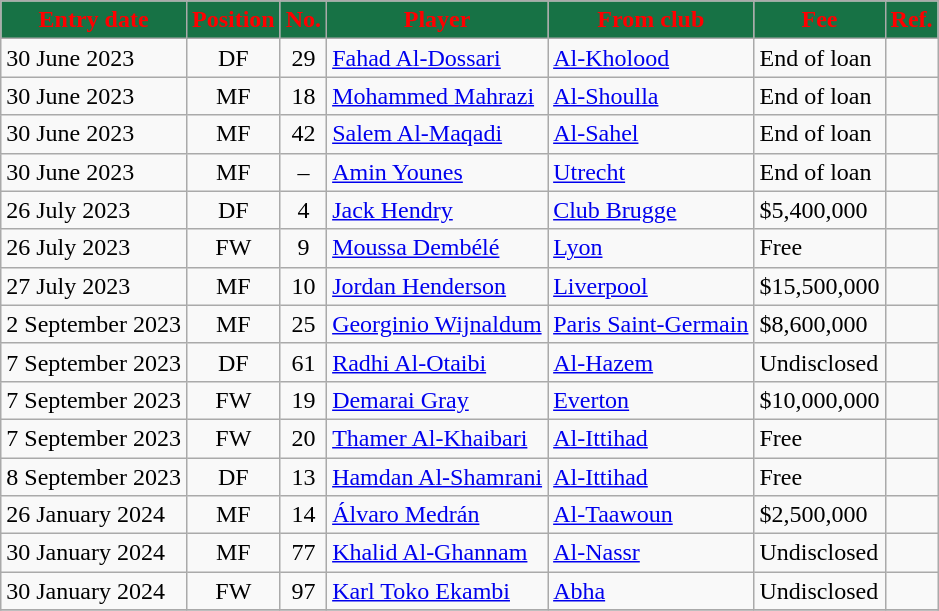<table class="wikitable sortable">
<tr>
<th style="background:#177245; color:red;"><strong>Entry date</strong></th>
<th style="background:#177245; color:red;"><strong>Position</strong></th>
<th style="background:#177245; color:red;"><strong>No.</strong></th>
<th style="background:#177245; color:red;"><strong>Player</strong></th>
<th style="background:#177245; color:red;"><strong>From club</strong></th>
<th style="background:#177245; color:red;"><strong>Fee</strong></th>
<th style="background:#177245; color:red;"><strong>Ref.</strong></th>
</tr>
<tr>
<td>30 June 2023</td>
<td style="text-align:center;">DF</td>
<td style="text-align:center;">29</td>
<td style="text-align:left;"> <a href='#'>Fahad Al-Dossari</a></td>
<td style="text-align:left;"> <a href='#'>Al-Kholood</a></td>
<td>End of loan</td>
<td></td>
</tr>
<tr>
<td>30 June 2023</td>
<td style="text-align:center;">MF</td>
<td style="text-align:center;">18</td>
<td style="text-align:left;"> <a href='#'>Mohammed Mahrazi</a></td>
<td style="text-align:left;"> <a href='#'>Al-Shoulla</a></td>
<td>End of loan</td>
<td></td>
</tr>
<tr>
<td>30 June 2023</td>
<td style="text-align:center;">MF</td>
<td style="text-align:center;">42</td>
<td style="text-align:left;"> <a href='#'>Salem Al-Maqadi</a></td>
<td style="text-align:left;"> <a href='#'>Al-Sahel</a></td>
<td>End of loan</td>
<td></td>
</tr>
<tr>
<td>30 June 2023</td>
<td style="text-align:center;">MF</td>
<td style="text-align:center;">–</td>
<td style="text-align:left;"> <a href='#'>Amin Younes</a></td>
<td style="text-align:left;"> <a href='#'>Utrecht</a></td>
<td>End of loan</td>
<td></td>
</tr>
<tr>
<td>26 July 2023</td>
<td style="text-align:center;">DF</td>
<td style="text-align:center;">4</td>
<td style="text-align:left;"> <a href='#'>Jack Hendry</a></td>
<td style="text-align:left;"> <a href='#'>Club Brugge</a></td>
<td>$5,400,000</td>
<td></td>
</tr>
<tr>
<td>26 July 2023</td>
<td style="text-align:center;">FW</td>
<td style="text-align:center;">9</td>
<td style="text-align:left;"> <a href='#'>Moussa Dembélé</a></td>
<td style="text-align:left;"> <a href='#'>Lyon</a></td>
<td>Free</td>
<td></td>
</tr>
<tr>
<td>27 July 2023</td>
<td style="text-align:center;">MF</td>
<td style="text-align:center;">10</td>
<td style="text-align:left;"> <a href='#'>Jordan Henderson</a></td>
<td style="text-align:left;"> <a href='#'>Liverpool</a></td>
<td>$15,500,000</td>
<td></td>
</tr>
<tr>
<td>2 September 2023</td>
<td style="text-align:center;">MF</td>
<td style="text-align:center;">25</td>
<td style="text-align:left;"> <a href='#'>Georginio Wijnaldum</a></td>
<td style="text-align:left;"> <a href='#'>Paris Saint-Germain</a></td>
<td>$8,600,000</td>
<td></td>
</tr>
<tr>
<td>7 September 2023</td>
<td style="text-align:center;">DF</td>
<td style="text-align:center;">61</td>
<td style="text-align:left;"> <a href='#'>Radhi Al-Otaibi</a></td>
<td style="text-align:left;"> <a href='#'>Al-Hazem</a></td>
<td>Undisclosed</td>
<td></td>
</tr>
<tr>
<td>7 September 2023</td>
<td style="text-align:center;">FW</td>
<td style="text-align:center;">19</td>
<td style="text-align:left;"> <a href='#'>Demarai Gray</a></td>
<td style="text-align:left;"> <a href='#'>Everton</a></td>
<td>$10,000,000</td>
<td></td>
</tr>
<tr>
<td>7 September 2023</td>
<td style="text-align:center;">FW</td>
<td style="text-align:center;">20</td>
<td style="text-align:left;"> <a href='#'>Thamer Al-Khaibari</a></td>
<td style="text-align:left;"> <a href='#'>Al-Ittihad</a></td>
<td>Free</td>
<td></td>
</tr>
<tr>
<td>8 September 2023</td>
<td style="text-align:center;">DF</td>
<td style="text-align:center;">13</td>
<td style="text-align:left;"> <a href='#'>Hamdan Al-Shamrani</a></td>
<td style="text-align:left;"> <a href='#'>Al-Ittihad</a></td>
<td>Free</td>
<td></td>
</tr>
<tr>
<td>26 January 2024</td>
<td style="text-align:center;">MF</td>
<td style="text-align:center;">14</td>
<td style="text-align:left;"> <a href='#'>Álvaro Medrán</a></td>
<td style="text-align:left;"> <a href='#'>Al-Taawoun</a></td>
<td>$2,500,000</td>
<td></td>
</tr>
<tr>
<td>30 January 2024</td>
<td style="text-align:center;">MF</td>
<td style="text-align:center;">77</td>
<td style="text-align:left;"> <a href='#'>Khalid Al-Ghannam</a></td>
<td style="text-align:left;"> <a href='#'>Al-Nassr</a></td>
<td>Undisclosed</td>
<td></td>
</tr>
<tr>
<td>30 January 2024</td>
<td style="text-align:center;">FW</td>
<td style="text-align:center;">97</td>
<td style="text-align:left;"> <a href='#'>Karl Toko Ekambi</a></td>
<td style="text-align:left;"> <a href='#'>Abha</a></td>
<td>Undisclosed</td>
<td></td>
</tr>
<tr>
</tr>
</table>
